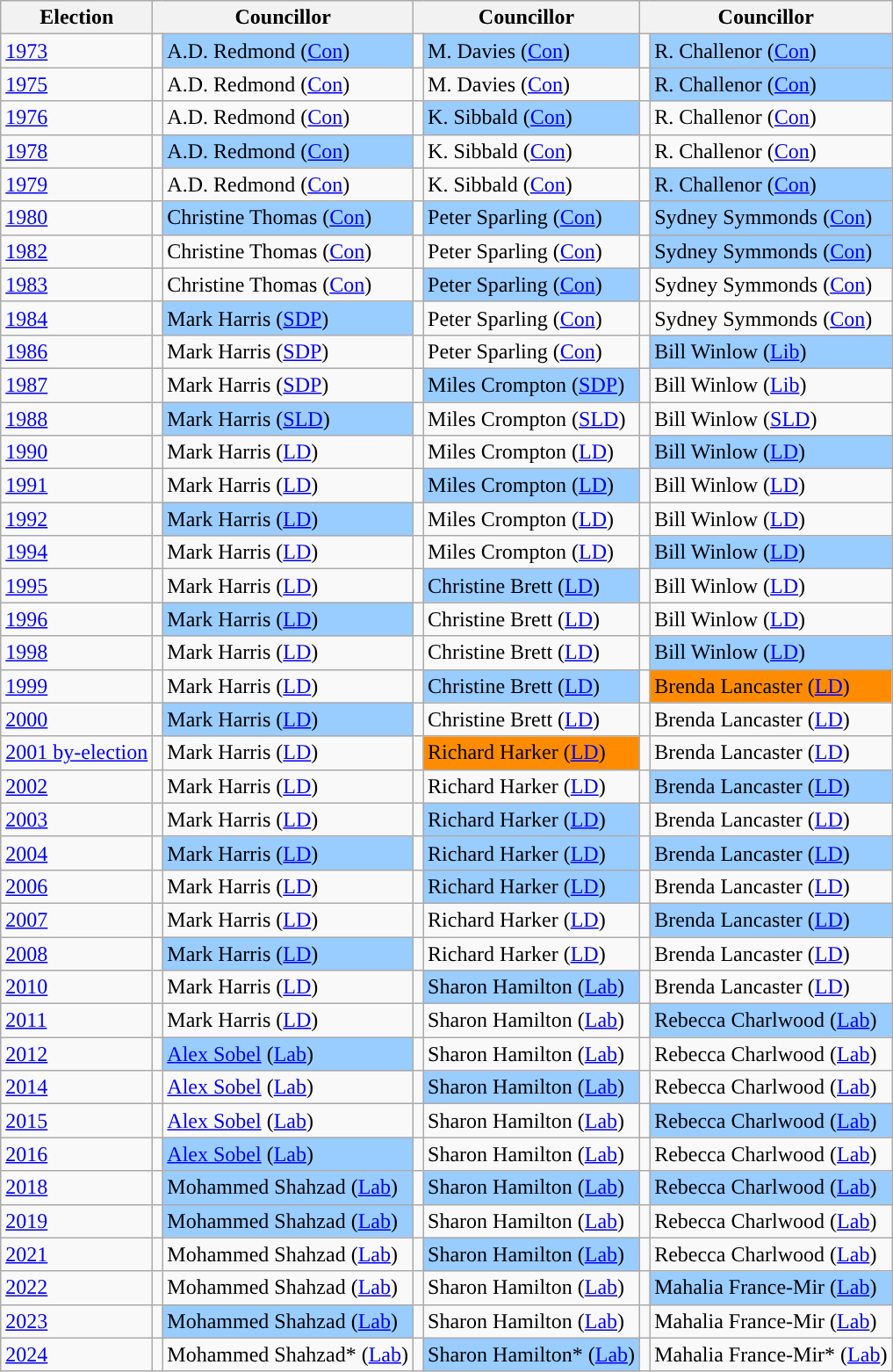<table class="wikitable">
<tr>
<th>Election</th>
<th colspan="2">Councillor</th>
<th colspan="2">Councillor</th>
<th colspan="2">Councillor</th>
</tr>
<tr>
<td><a href='#'>1973</a></td>
<td style="background-color: "></td>
<td bgcolor="#99CCFF">A.D. Redmond (<a href='#'>Con</a>)</td>
<td style="background-color: "></td>
<td bgcolor="#99CCFF">M. Davies (<a href='#'>Con</a>)</td>
<td style="background-color: "></td>
<td bgcolor="#99CCFF">R. Challenor (<a href='#'>Con</a>)</td>
</tr>
<tr>
<td><a href='#'>1975</a></td>
<td style="background-color: "></td>
<td>A.D. Redmond (<a href='#'>Con</a>)</td>
<td style="background-color: "></td>
<td>M. Davies (<a href='#'>Con</a>)</td>
<td style="background-color: "></td>
<td bgcolor="#99CCFF">R. Challenor (<a href='#'>Con</a>)</td>
</tr>
<tr>
<td><a href='#'>1976</a></td>
<td style="background-color: "></td>
<td>A.D. Redmond (<a href='#'>Con</a>)</td>
<td style="background-color: "></td>
<td bgcolor="#99CCFF">K. Sibbald (<a href='#'>Con</a>)</td>
<td style="background-color: "></td>
<td>R. Challenor (<a href='#'>Con</a>)</td>
</tr>
<tr>
<td><a href='#'>1978</a></td>
<td style="background-color: "></td>
<td bgcolor="#99CCFF">A.D. Redmond (<a href='#'>Con</a>)</td>
<td style="background-color: "></td>
<td>K. Sibbald (<a href='#'>Con</a>)</td>
<td style="background-color: "></td>
<td>R. Challenor (<a href='#'>Con</a>)</td>
</tr>
<tr>
<td><a href='#'>1979</a></td>
<td style="background-color: "></td>
<td>A.D. Redmond (<a href='#'>Con</a>)</td>
<td style="background-color: "></td>
<td>K. Sibbald (<a href='#'>Con</a>)</td>
<td style="background-color: "></td>
<td bgcolor="#99CCFF">R. Challenor (<a href='#'>Con</a>)</td>
</tr>
<tr>
<td><a href='#'>1980</a></td>
<td style="background-color: "></td>
<td bgcolor="#99CCFF">Christine Thomas (<a href='#'>Con</a>)</td>
<td style="background-color: "></td>
<td bgcolor="#99CCFF">Peter Sparling (<a href='#'>Con</a>)</td>
<td style="background-color: "></td>
<td bgcolor="#99CCFF">Sydney Symmonds (<a href='#'>Con</a>)</td>
</tr>
<tr>
<td><a href='#'>1982</a></td>
<td style="background-color: "></td>
<td>Christine Thomas (<a href='#'>Con</a>)</td>
<td style="background-color: "></td>
<td>Peter Sparling (<a href='#'>Con</a>)</td>
<td style="background-color: "></td>
<td bgcolor="#99CCFF">Sydney Symmonds (<a href='#'>Con</a>)</td>
</tr>
<tr>
<td><a href='#'>1983</a></td>
<td style="background-color: "></td>
<td>Christine Thomas (<a href='#'>Con</a>)</td>
<td style="background-color: "></td>
<td bgcolor="#99CCFF">Peter Sparling (<a href='#'>Con</a>)</td>
<td style="background-color: "></td>
<td>Sydney Symmonds (<a href='#'>Con</a>)</td>
</tr>
<tr>
<td><a href='#'>1984</a></td>
<td style="background-color: "></td>
<td bgcolor="#99CCFF">Mark Harris (<a href='#'>SDP</a>)</td>
<td style="background-color: "></td>
<td>Peter Sparling (<a href='#'>Con</a>)</td>
<td style="background-color: "></td>
<td>Sydney Symmonds (<a href='#'>Con</a>)</td>
</tr>
<tr>
<td><a href='#'>1986</a></td>
<td style="background-color: "></td>
<td>Mark Harris (<a href='#'>SDP</a>)</td>
<td style="background-color: "></td>
<td>Peter Sparling (<a href='#'>Con</a>)</td>
<td style="background-color: "></td>
<td bgcolor="#99CCFF">Bill Winlow (<a href='#'>Lib</a>)</td>
</tr>
<tr>
<td><a href='#'>1987</a></td>
<td style="background-color: "></td>
<td>Mark Harris (<a href='#'>SDP</a>)</td>
<td style="background-color: "></td>
<td bgcolor="#99CCFF">Miles Crompton (<a href='#'>SDP</a>)</td>
<td style="background-color: "></td>
<td>Bill Winlow (<a href='#'>Lib</a>)</td>
</tr>
<tr>
<td><a href='#'>1988</a></td>
<td style="background-color: "></td>
<td bgcolor="#99CCFF">Mark Harris (<a href='#'>SLD</a>)</td>
<td style="background-color: "></td>
<td>Miles Crompton (<a href='#'>SLD</a>)</td>
<td style="background-color: "></td>
<td>Bill Winlow (<a href='#'>SLD</a>)</td>
</tr>
<tr>
<td><a href='#'>1990</a></td>
<td style="background-color: "></td>
<td>Mark Harris (<a href='#'>LD</a>)</td>
<td style="background-color: "></td>
<td>Miles Crompton (<a href='#'>LD</a>)</td>
<td style="background-color: "></td>
<td bgcolor="#99CCFF">Bill Winlow (<a href='#'>LD</a>)</td>
</tr>
<tr>
<td><a href='#'>1991</a></td>
<td style="background-color: "></td>
<td>Mark Harris (<a href='#'>LD</a>)</td>
<td style="background-color: "></td>
<td bgcolor="#99CCFF">Miles Crompton (<a href='#'>LD</a>)</td>
<td style="background-color: "></td>
<td>Bill Winlow (<a href='#'>LD</a>)</td>
</tr>
<tr>
<td><a href='#'>1992</a></td>
<td style="background-color: "></td>
<td bgcolor="#99CCFF">Mark Harris (<a href='#'>LD</a>)</td>
<td style="background-color: "></td>
<td>Miles Crompton (<a href='#'>LD</a>)</td>
<td style="background-color: "></td>
<td>Bill Winlow (<a href='#'>LD</a>)</td>
</tr>
<tr>
<td><a href='#'>1994</a></td>
<td style="background-color: "></td>
<td>Mark Harris (<a href='#'>LD</a>)</td>
<td style="background-color: "></td>
<td>Miles Crompton (<a href='#'>LD</a>)</td>
<td style="background-color: "></td>
<td bgcolor="#99CCFF">Bill Winlow (<a href='#'>LD</a>)</td>
</tr>
<tr>
<td><a href='#'>1995</a></td>
<td style="background-color: "></td>
<td>Mark Harris (<a href='#'>LD</a>)</td>
<td style="background-color: "></td>
<td bgcolor="#99CCFF">Christine Brett (<a href='#'>LD</a>)</td>
<td style="background-color: "></td>
<td>Bill Winlow (<a href='#'>LD</a>)</td>
</tr>
<tr>
<td><a href='#'>1996</a></td>
<td style="background-color: "></td>
<td bgcolor="#99CCFF">Mark Harris (<a href='#'>LD</a>)</td>
<td style="background-color: "></td>
<td>Christine Brett (<a href='#'>LD</a>)</td>
<td style="background-color: "></td>
<td>Bill Winlow (<a href='#'>LD</a>)</td>
</tr>
<tr>
<td><a href='#'>1998</a></td>
<td style="background-color: "></td>
<td>Mark Harris (<a href='#'>LD</a>)</td>
<td style="background-color: "></td>
<td>Christine Brett (<a href='#'>LD</a>)</td>
<td style="background-color: "></td>
<td bgcolor="#99CCFF">Bill Winlow (<a href='#'>LD</a>)</td>
</tr>
<tr>
<td><a href='#'>1999</a></td>
<td style="background-color: "></td>
<td>Mark Harris (<a href='#'>LD</a>)</td>
<td style="background-color: "></td>
<td bgcolor="#99CCFF">Christine Brett (<a href='#'>LD</a>)</td>
<td style="background-color: "></td>
<td bgcolor="#FF8C00">Brenda Lancaster (<a href='#'>LD</a>)</td>
</tr>
<tr>
<td><a href='#'>2000</a></td>
<td style="background-color: "></td>
<td bgcolor="#99CCFF">Mark Harris (<a href='#'>LD</a>)</td>
<td style="background-color: "></td>
<td>Christine Brett (<a href='#'>LD</a>)</td>
<td style="background-color: "></td>
<td>Brenda Lancaster (<a href='#'>LD</a>)</td>
</tr>
<tr>
<td><a href='#'>2001 by-election</a></td>
<td style="background-color: "></td>
<td>Mark Harris (<a href='#'>LD</a>)</td>
<td style="background-color: "></td>
<td bgcolor="#FF8C00">Richard Harker (<a href='#'>LD</a>)</td>
<td style="background-color: "></td>
<td>Brenda Lancaster (<a href='#'>LD</a>)</td>
</tr>
<tr>
<td><a href='#'>2002</a></td>
<td style="background-color: "></td>
<td>Mark Harris (<a href='#'>LD</a>)</td>
<td style="background-color: "></td>
<td>Richard Harker (<a href='#'>LD</a>)</td>
<td style="background-color: "></td>
<td bgcolor="#99CCFF">Brenda Lancaster (<a href='#'>LD</a>)</td>
</tr>
<tr>
<td><a href='#'>2003</a></td>
<td style="background-color: "></td>
<td>Mark Harris (<a href='#'>LD</a>)</td>
<td style="background-color: "></td>
<td bgcolor="#99CCFF">Richard Harker (<a href='#'>LD</a>)</td>
<td style="background-color: "></td>
<td>Brenda Lancaster (<a href='#'>LD</a>)</td>
</tr>
<tr>
<td><a href='#'>2004</a></td>
<td style="background-color: "></td>
<td bgcolor="#99CCFF">Mark Harris (<a href='#'>LD</a>)</td>
<td style="background-color: "></td>
<td bgcolor="#99CCFF">Richard Harker (<a href='#'>LD</a>)</td>
<td style="background-color: "></td>
<td bgcolor="#99CCFF">Brenda Lancaster (<a href='#'>LD</a>)</td>
</tr>
<tr>
<td><a href='#'>2006</a></td>
<td style="background-color: "></td>
<td>Mark Harris (<a href='#'>LD</a>)</td>
<td style="background-color: "></td>
<td bgcolor="#99CCFF">Richard Harker (<a href='#'>LD</a>)</td>
<td style="background-color: "></td>
<td>Brenda Lancaster (<a href='#'>LD</a>)</td>
</tr>
<tr>
<td><a href='#'>2007</a></td>
<td style="background-color: "></td>
<td>Mark Harris (<a href='#'>LD</a>)</td>
<td style="background-color: "></td>
<td>Richard Harker (<a href='#'>LD</a>)</td>
<td style="background-color: "></td>
<td bgcolor="#99CCFF">Brenda Lancaster (<a href='#'>LD</a>)</td>
</tr>
<tr>
<td><a href='#'>2008</a></td>
<td style="background-color: "></td>
<td bgcolor="#99CCFF">Mark Harris (<a href='#'>LD</a>)</td>
<td style="background-color: "></td>
<td>Richard Harker (<a href='#'>LD</a>)</td>
<td style="background-color: "></td>
<td>Brenda Lancaster (<a href='#'>LD</a>)</td>
</tr>
<tr>
<td><a href='#'>2010</a></td>
<td style="background-color: "></td>
<td>Mark Harris (<a href='#'>LD</a>)</td>
<td style="background-color: "></td>
<td bgcolor="#99CCFF">Sharon Hamilton (<a href='#'>Lab</a>)</td>
<td style="background-color: "></td>
<td>Brenda Lancaster (<a href='#'>LD</a>)</td>
</tr>
<tr>
<td><a href='#'>2011</a></td>
<td style="background-color: "></td>
<td>Mark Harris (<a href='#'>LD</a>)</td>
<td style="background-color: "></td>
<td>Sharon Hamilton (<a href='#'>Lab</a>)</td>
<td style="background-color: "></td>
<td bgcolor="#99CCFF">Rebecca Charlwood (<a href='#'>Lab</a>)</td>
</tr>
<tr>
<td><a href='#'>2012</a></td>
<td style="background-color: "></td>
<td bgcolor="#99CCFF"><a href='#'>Alex Sobel</a> (<a href='#'>Lab</a>)</td>
<td style="background-color: "></td>
<td>Sharon Hamilton (<a href='#'>Lab</a>)</td>
<td style="background-color: "></td>
<td>Rebecca Charlwood (<a href='#'>Lab</a>)</td>
</tr>
<tr>
<td><a href='#'>2014</a></td>
<td style="background-color: "></td>
<td><a href='#'>Alex Sobel</a> (<a href='#'>Lab</a>)</td>
<td style="background-color: "></td>
<td bgcolor="#99CCFF">Sharon Hamilton (<a href='#'>Lab</a>)</td>
<td style="background-color: "></td>
<td>Rebecca Charlwood (<a href='#'>Lab</a>)</td>
</tr>
<tr>
<td><a href='#'>2015</a></td>
<td style="background-color: "></td>
<td><a href='#'>Alex Sobel</a> (<a href='#'>Lab</a>)</td>
<td style="background-color: "></td>
<td>Sharon Hamilton (<a href='#'>Lab</a>)</td>
<td style="background-color: "></td>
<td bgcolor="#99CCFF">Rebecca Charlwood (<a href='#'>Lab</a>)</td>
</tr>
<tr>
<td><a href='#'>2016</a></td>
<td style="background-color: "></td>
<td bgcolor="#99CCFF"><a href='#'>Alex Sobel</a> (<a href='#'>Lab</a>)</td>
<td style="background-color: "></td>
<td>Sharon Hamilton (<a href='#'>Lab</a>)</td>
<td style="background-color: "></td>
<td>Rebecca Charlwood (<a href='#'>Lab</a>)</td>
</tr>
<tr>
<td><a href='#'>2018</a></td>
<td style="background-color: "></td>
<td bgcolor="#99CCFF">Mohammed Shahzad (<a href='#'>Lab</a>)</td>
<td style="background-color: "></td>
<td bgcolor="#99CCFF">Sharon Hamilton (<a href='#'>Lab</a>)</td>
<td style="background-color: "></td>
<td bgcolor="#99CCFF">Rebecca Charlwood (<a href='#'>Lab</a>)</td>
</tr>
<tr>
<td><a href='#'>2019</a></td>
<td style="background-color: "></td>
<td bgcolor="#99CCFF">Mohammed Shahzad (<a href='#'>Lab</a>)</td>
<td style="background-color: "></td>
<td>Sharon Hamilton (<a href='#'>Lab</a>)</td>
<td style="background-color: "></td>
<td>Rebecca Charlwood (<a href='#'>Lab</a>)</td>
</tr>
<tr>
<td><a href='#'>2021</a></td>
<td style="background-color: "></td>
<td>Mohammed Shahzad (<a href='#'>Lab</a>)</td>
<td style="background-color: "></td>
<td bgcolor="#99CCFF">Sharon Hamilton (<a href='#'>Lab</a>)</td>
<td style="background-color: "></td>
<td>Rebecca Charlwood (<a href='#'>Lab</a>)</td>
</tr>
<tr>
<td><a href='#'>2022</a></td>
<td style="background-color: "></td>
<td>Mohammed Shahzad (<a href='#'>Lab</a>)</td>
<td style="background-color: "></td>
<td>Sharon Hamilton (<a href='#'>Lab</a>)</td>
<td style="background-color: "></td>
<td bgcolor="#99CCFF">Mahalia France-Mir (<a href='#'>Lab</a>)</td>
</tr>
<tr>
<td><a href='#'>2023</a></td>
<td style="background-color: "></td>
<td bgcolor="#99CCFF">Mohammed Shahzad (<a href='#'>Lab</a>)</td>
<td style="background-color: "></td>
<td>Sharon Hamilton (<a href='#'>Lab</a>)</td>
<td style="background-color: "></td>
<td>Mahalia France-Mir (<a href='#'>Lab</a>)</td>
</tr>
<tr>
<td><a href='#'>2024</a></td>
<td style="background-color: "></td>
<td>Mohammed Shahzad* (<a href='#'>Lab</a>)</td>
<td style="background-color: "></td>
<td bgcolor="#99CCFF">Sharon Hamilton* (<a href='#'>Lab</a>)</td>
<td style="background-color: "></td>
<td>Mahalia France-Mir* (<a href='#'>Lab</a>)</td>
</tr>
</table>
